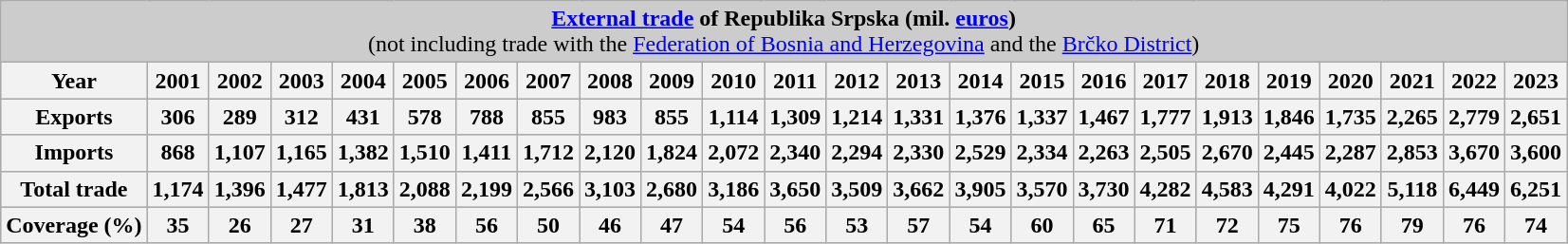<table class="wikitable">
<tr style="background:#ccc; text-align:center;">
<td colspan="24"><strong><a href='#'>External trade</a> of Republika Srpska  (mil. <a href='#'>euros</a>)</strong><br>(not including trade with the <a href='#'>Federation of Bosnia and Herzegovina</a> and the <a href='#'>Brčko District</a>)</td>
</tr>
<tr style="background:#ccc; text-align:center;">
<th>Year</th>
<th>2001</th>
<th>2002</th>
<th>2003</th>
<th>2004</th>
<th>2005</th>
<th>2006</th>
<th>2007</th>
<th>2008</th>
<th>2009</th>
<th>2010</th>
<th>2011</th>
<th>2012</th>
<th>2013</th>
<th>2014</th>
<th>2015</th>
<th>2016</th>
<th>2017</th>
<th>2018</th>
<th>2019</th>
<th>2020</th>
<th>2021</th>
<th>2022</th>
<th>2023</th>
</tr>
<tr style="background:#ccc; text-align:center;">
<th>Exports</th>
<th>306</th>
<th>289</th>
<th>312</th>
<th>431</th>
<th>578</th>
<th>788</th>
<th>855</th>
<th>983</th>
<th>855</th>
<th>1,114</th>
<th>1,309</th>
<th>1,214</th>
<th>1,331</th>
<th>1,376</th>
<th>1,337</th>
<th>1,467</th>
<th>1,777</th>
<th>1,913</th>
<th>1,846</th>
<th>1,735</th>
<th>2,265</th>
<th>2,779</th>
<th>2,651</th>
</tr>
<tr style="background:#ccc; text-align:center;">
<th>Imports</th>
<th>868</th>
<th>1,107</th>
<th>1,165</th>
<th>1,382</th>
<th>1,510</th>
<th>1,411</th>
<th>1,712</th>
<th>2,120</th>
<th>1,824</th>
<th>2,072</th>
<th>2,340</th>
<th>2,294</th>
<th>2,330</th>
<th>2,529</th>
<th>2,334</th>
<th>2,263</th>
<th>2,505</th>
<th>2,670</th>
<th>2,445</th>
<th>2,287</th>
<th>2,853</th>
<th>3,670</th>
<th>3,600</th>
</tr>
<tr style="background:#ccc; text-align:center;">
<th>Total trade</th>
<th>1,174</th>
<th>1,396</th>
<th>1,477</th>
<th>1,813</th>
<th>2,088</th>
<th>2,199</th>
<th>2,566</th>
<th>3,103</th>
<th>2,680</th>
<th>3,186</th>
<th>3,650</th>
<th>3,509</th>
<th>3,662</th>
<th>3,905</th>
<th>3,570</th>
<th>3,730</th>
<th>4,282</th>
<th>4,583</th>
<th>4,291</th>
<th>4,022</th>
<th>5,118</th>
<th>6,449</th>
<th>6,251</th>
</tr>
<tr style="background:#ccc; text-align:center;">
<th>Coverage (%)</th>
<th>35</th>
<th>26</th>
<th>27</th>
<th>31</th>
<th>38</th>
<th>56</th>
<th>50</th>
<th>46</th>
<th>47</th>
<th>54</th>
<th>56</th>
<th>53</th>
<th>57</th>
<th>54</th>
<th>60</th>
<th>65</th>
<th>71</th>
<th>72</th>
<th>75</th>
<th>76</th>
<th>79</th>
<th>76</th>
<th>74</th>
</tr>
</table>
